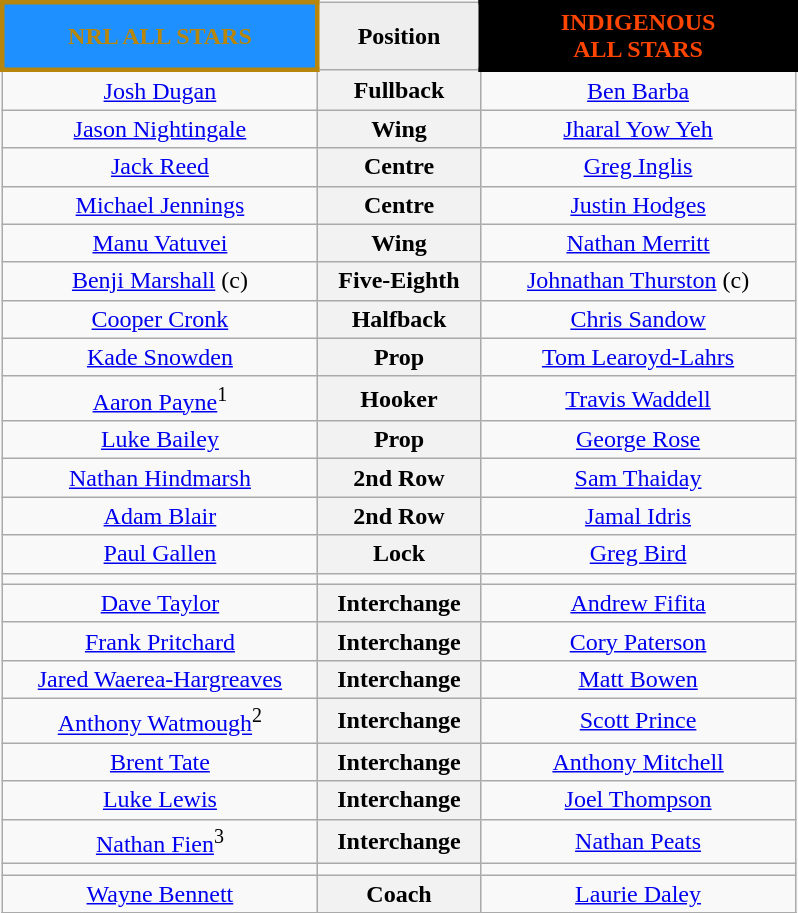<table style="margin: 1em auto 1em auto" class="wikitable">
<tr>
<th align="center" width="200" style="border: 3px solid darkgoldenrod; background: dodgerblue; color: darkgoldenrod">NRL ALL STARS</th>
<th align="center" width="100" style="background: #eeeeee; color: black">Position</th>
<th align="center" width="200" style="border: 3px solid black; background: black; color: orangered">INDIGENOUS<br> ALL STARS</th>
</tr>
<tr>
<td align="center"><a href='#'>Josh Dugan</a> </td>
<th>Fullback</th>
<td align="center"> <a href='#'>Ben Barba</a></td>
</tr>
<tr>
<td align="center"><a href='#'>Jason Nightingale</a> </td>
<th>Wing</th>
<td align="center"> <a href='#'>Jharal Yow Yeh</a></td>
</tr>
<tr>
<td align="center"><a href='#'>Jack Reed</a> </td>
<th>Centre</th>
<td align="center"> <a href='#'>Greg Inglis</a></td>
</tr>
<tr>
<td align="center"><a href='#'>Michael Jennings</a> </td>
<th>Centre</th>
<td align="center"> <a href='#'>Justin Hodges</a></td>
</tr>
<tr>
<td align="center"><a href='#'>Manu Vatuvei</a> </td>
<th>Wing</th>
<td align="center"> <a href='#'>Nathan Merritt</a></td>
</tr>
<tr>
<td align="center"><a href='#'>Benji Marshall</a> (c) </td>
<th>Five-Eighth</th>
<td align="center"> <a href='#'>Johnathan Thurston</a> (c)</td>
</tr>
<tr>
<td align="center"><a href='#'>Cooper Cronk</a> </td>
<th>Halfback</th>
<td align="center"> <a href='#'>Chris Sandow</a></td>
</tr>
<tr>
<td align="center"><a href='#'>Kade Snowden</a> </td>
<th>Prop</th>
<td align="center">  <a href='#'>Tom Learoyd-Lahrs</a></td>
</tr>
<tr>
<td align="center"><a href='#'>Aaron Payne</a><sup>1</sup> </td>
<th>Hooker</th>
<td align="center"> <a href='#'>Travis Waddell</a></td>
</tr>
<tr>
<td align="center"><a href='#'>Luke Bailey</a> </td>
<th>Prop</th>
<td align="center"> <a href='#'>George Rose</a></td>
</tr>
<tr>
<td align="center"><a href='#'>Nathan Hindmarsh</a> </td>
<th>2nd Row</th>
<td align="center"> <a href='#'>Sam Thaiday</a></td>
</tr>
<tr>
<td align="center"><a href='#'>Adam Blair</a> </td>
<th>2nd Row</th>
<td align="center"> <a href='#'>Jamal Idris</a></td>
</tr>
<tr>
<td align="center"><a href='#'>Paul Gallen</a> </td>
<th>Lock</th>
<td align="center"> <a href='#'>Greg Bird</a></td>
</tr>
<tr>
<td></td>
<td></td>
<td></td>
</tr>
<tr>
<td align="center"><a href='#'>Dave Taylor</a> </td>
<th>Interchange</th>
<td align="center"> <a href='#'>Andrew Fifita</a></td>
</tr>
<tr>
<td align="center"><a href='#'>Frank Pritchard</a> </td>
<th>Interchange</th>
<td align="center"> <a href='#'>Cory Paterson</a></td>
</tr>
<tr>
<td align="center"><a href='#'>Jared Waerea-Hargreaves</a> </td>
<th>Interchange</th>
<td align="center"> <a href='#'>Matt Bowen</a></td>
</tr>
<tr>
<td align="center"><a href='#'>Anthony Watmough</a><sup>2</sup>  </td>
<th>Interchange</th>
<td align="center"> <a href='#'>Scott Prince</a></td>
</tr>
<tr>
<td align="center"><a href='#'>Brent Tate</a> </td>
<th>Interchange</th>
<td align="center"> <a href='#'>Anthony Mitchell</a></td>
</tr>
<tr>
<td align="center"><a href='#'>Luke Lewis</a> </td>
<th>Interchange</th>
<td align="center"> <a href='#'>Joel Thompson</a></td>
</tr>
<tr>
<td align="center"><a href='#'>Nathan Fien</a><sup>3</sup>  </td>
<th>Interchange</th>
<td align="center"> <a href='#'>Nathan Peats</a></td>
</tr>
<tr>
<td></td>
<td></td>
<td></td>
</tr>
<tr>
<td align="center"><a href='#'>Wayne Bennett</a> </td>
<th><strong>Coach</strong></th>
<td align="center"> <a href='#'>Laurie Daley</a></td>
</tr>
<tr>
</tr>
</table>
